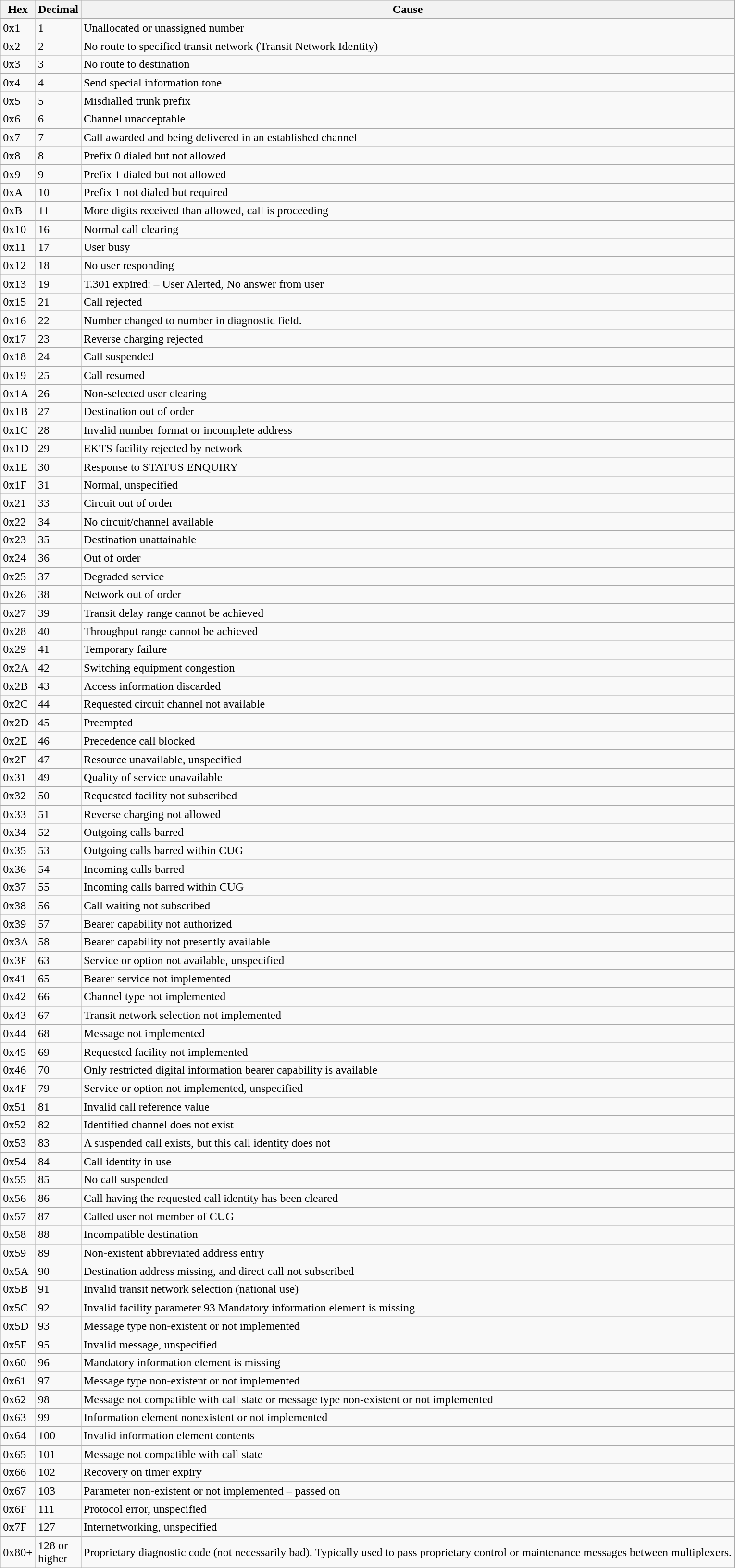<table class="wikitable" border=1>
<tr>
<th>Hex</th>
<th>Decimal</th>
<th>Cause</th>
</tr>
<tr>
<td>0x1</td>
<td>1</td>
<td>Unallocated or unassigned number</td>
</tr>
<tr>
<td>0x2</td>
<td>2</td>
<td>No route to specified transit network (Transit Network Identity)</td>
</tr>
<tr>
<td>0x3</td>
<td>3</td>
<td>No route to destination</td>
</tr>
<tr>
<td>0x4</td>
<td>4</td>
<td>Send special information tone</td>
</tr>
<tr>
<td>0x5</td>
<td>5</td>
<td>Misdialled trunk prefix</td>
</tr>
<tr>
<td>0x6</td>
<td>6</td>
<td>Channel unacceptable</td>
</tr>
<tr>
<td>0x7</td>
<td>7</td>
<td>Call awarded and being delivered in an established channel</td>
</tr>
<tr>
<td>0x8</td>
<td>8</td>
<td>Prefix 0 dialed but not allowed</td>
</tr>
<tr>
<td>0x9</td>
<td>9</td>
<td>Prefix 1 dialed but not allowed</td>
</tr>
<tr>
<td>0xA</td>
<td>10</td>
<td>Prefix 1 not dialed but required</td>
</tr>
<tr>
<td>0xB</td>
<td>11</td>
<td>More digits received than allowed, call is proceeding</td>
</tr>
<tr>
<td>0x10</td>
<td>16</td>
<td>Normal call clearing</td>
</tr>
<tr>
<td>0x11</td>
<td>17</td>
<td>User busy</td>
</tr>
<tr>
<td>0x12</td>
<td>18</td>
<td>No user responding</td>
</tr>
<tr>
<td>0x13</td>
<td>19</td>
<td>T.301 expired: – User Alerted, No answer from user</td>
</tr>
<tr>
<td>0x15</td>
<td>21</td>
<td>Call rejected</td>
</tr>
<tr>
<td>0x16</td>
<td>22</td>
<td>Number changed to number in diagnostic field.</td>
</tr>
<tr>
<td>0x17</td>
<td>23</td>
<td>Reverse charging rejected</td>
</tr>
<tr>
<td>0x18</td>
<td>24</td>
<td>Call suspended</td>
</tr>
<tr>
<td>0x19</td>
<td>25</td>
<td>Call resumed</td>
</tr>
<tr>
<td>0x1A</td>
<td>26</td>
<td>Non-selected user clearing</td>
</tr>
<tr>
<td>0x1B</td>
<td>27</td>
<td>Destination out of order</td>
</tr>
<tr>
<td>0x1C</td>
<td>28</td>
<td>Invalid number format or incomplete address</td>
</tr>
<tr>
<td>0x1D</td>
<td>29</td>
<td>EKTS facility rejected by network</td>
</tr>
<tr>
<td>0x1E</td>
<td>30</td>
<td>Response to STATUS ENQUIRY</td>
</tr>
<tr>
<td>0x1F</td>
<td>31</td>
<td>Normal, unspecified</td>
</tr>
<tr>
<td>0x21</td>
<td>33</td>
<td>Circuit out of order</td>
</tr>
<tr>
<td>0x22</td>
<td>34</td>
<td>No circuit/channel available</td>
</tr>
<tr>
<td>0x23</td>
<td>35</td>
<td>Destination unattainable</td>
</tr>
<tr>
<td>0x24</td>
<td>36</td>
<td>Out of order</td>
</tr>
<tr>
<td>0x25</td>
<td>37</td>
<td>Degraded service</td>
</tr>
<tr>
<td>0x26</td>
<td>38</td>
<td>Network out of order</td>
</tr>
<tr>
<td>0x27</td>
<td>39</td>
<td>Transit delay range cannot be achieved</td>
</tr>
<tr>
<td>0x28</td>
<td>40</td>
<td>Throughput range cannot be achieved</td>
</tr>
<tr>
<td>0x29</td>
<td>41</td>
<td>Temporary failure</td>
</tr>
<tr>
<td>0x2A</td>
<td>42</td>
<td>Switching equipment congestion</td>
</tr>
<tr>
<td>0x2B</td>
<td>43</td>
<td>Access information discarded</td>
</tr>
<tr>
<td>0x2C</td>
<td>44</td>
<td>Requested circuit channel not available</td>
</tr>
<tr>
<td>0x2D</td>
<td>45</td>
<td>Preempted</td>
</tr>
<tr>
<td>0x2E</td>
<td>46</td>
<td>Precedence call blocked</td>
</tr>
<tr>
<td>0x2F</td>
<td>47</td>
<td>Resource unavailable, unspecified</td>
</tr>
<tr>
<td>0x31</td>
<td>49</td>
<td>Quality of service unavailable</td>
</tr>
<tr>
<td>0x32</td>
<td>50</td>
<td>Requested facility not subscribed</td>
</tr>
<tr>
<td>0x33</td>
<td>51</td>
<td>Reverse charging not allowed</td>
</tr>
<tr>
<td>0x34</td>
<td>52</td>
<td>Outgoing calls barred</td>
</tr>
<tr>
<td>0x35</td>
<td>53</td>
<td>Outgoing calls barred within CUG</td>
</tr>
<tr>
<td>0x36</td>
<td>54</td>
<td>Incoming calls barred</td>
</tr>
<tr>
<td>0x37</td>
<td>55</td>
<td>Incoming calls barred within CUG</td>
</tr>
<tr>
<td>0x38</td>
<td>56</td>
<td>Call waiting not subscribed</td>
</tr>
<tr>
<td>0x39</td>
<td>57</td>
<td>Bearer capability not authorized</td>
</tr>
<tr>
<td>0x3A</td>
<td>58</td>
<td>Bearer capability not presently available</td>
</tr>
<tr>
<td>0x3F</td>
<td>63</td>
<td>Service or option not available, unspecified</td>
</tr>
<tr>
<td>0x41</td>
<td>65</td>
<td>Bearer service not implemented</td>
</tr>
<tr>
<td>0x42</td>
<td>66</td>
<td>Channel type not implemented</td>
</tr>
<tr>
<td>0x43</td>
<td>67</td>
<td>Transit network selection not implemented</td>
</tr>
<tr>
<td>0x44</td>
<td>68</td>
<td>Message not implemented</td>
</tr>
<tr>
<td>0x45</td>
<td>69</td>
<td>Requested facility not implemented</td>
</tr>
<tr>
<td>0x46</td>
<td>70</td>
<td>Only restricted digital information bearer capability is available</td>
</tr>
<tr>
<td>0x4F</td>
<td>79</td>
<td>Service or option not implemented, unspecified</td>
</tr>
<tr>
<td>0x51</td>
<td>81</td>
<td>Invalid call reference value</td>
</tr>
<tr>
<td>0x52</td>
<td>82</td>
<td>Identified channel does not exist</td>
</tr>
<tr>
<td>0x53</td>
<td>83</td>
<td>A suspended call exists, but this call identity does not</td>
</tr>
<tr>
<td>0x54</td>
<td>84</td>
<td>Call identity in use</td>
</tr>
<tr>
<td>0x55</td>
<td>85</td>
<td>No call suspended</td>
</tr>
<tr>
<td>0x56</td>
<td>86</td>
<td>Call having the requested call identity has been cleared</td>
</tr>
<tr>
<td>0x57</td>
<td>87</td>
<td>Called user not member of CUG</td>
</tr>
<tr>
<td>0x58</td>
<td>88</td>
<td>Incompatible destination</td>
</tr>
<tr>
<td>0x59</td>
<td>89</td>
<td>Non-existent abbreviated address entry</td>
</tr>
<tr>
<td>0x5A</td>
<td>90</td>
<td>Destination address missing, and direct call not subscribed</td>
</tr>
<tr>
<td>0x5B</td>
<td>91</td>
<td>Invalid transit network selection (national use)</td>
</tr>
<tr>
<td>0x5C</td>
<td>92</td>
<td>Invalid facility parameter 93 Mandatory information element is missing</td>
</tr>
<tr>
<td>0x5D</td>
<td>93</td>
<td>Message type non-existent or not implemented</td>
</tr>
<tr>
<td>0x5F</td>
<td>95</td>
<td>Invalid message, unspecified</td>
</tr>
<tr>
<td>0x60</td>
<td>96</td>
<td>Mandatory information element is missing</td>
</tr>
<tr>
<td>0x61</td>
<td>97</td>
<td>Message type non-existent or not implemented</td>
</tr>
<tr>
<td>0x62</td>
<td>98</td>
<td>Message not compatible with call state or message type non-existent or not implemented</td>
</tr>
<tr>
<td>0x63</td>
<td>99</td>
<td>Information element nonexistent or not implemented</td>
</tr>
<tr>
<td>0x64</td>
<td>100</td>
<td>Invalid information element contents</td>
</tr>
<tr>
<td>0x65</td>
<td>101</td>
<td>Message not compatible with call state</td>
</tr>
<tr>
<td>0x66</td>
<td>102</td>
<td>Recovery on timer expiry</td>
</tr>
<tr>
<td>0x67</td>
<td>103</td>
<td>Parameter non-existent or not implemented – passed on</td>
</tr>
<tr>
<td>0x6F</td>
<td>111</td>
<td>Protocol error, unspecified</td>
</tr>
<tr>
<td>0x7F</td>
<td>127</td>
<td>Internetworking, unspecified</td>
</tr>
<tr>
<td>0x80+</td>
<td>128 or<br>higher</td>
<td>Proprietary diagnostic code (not necessarily bad). Typically used to pass proprietary control or maintenance messages between multiplexers.</td>
</tr>
</table>
